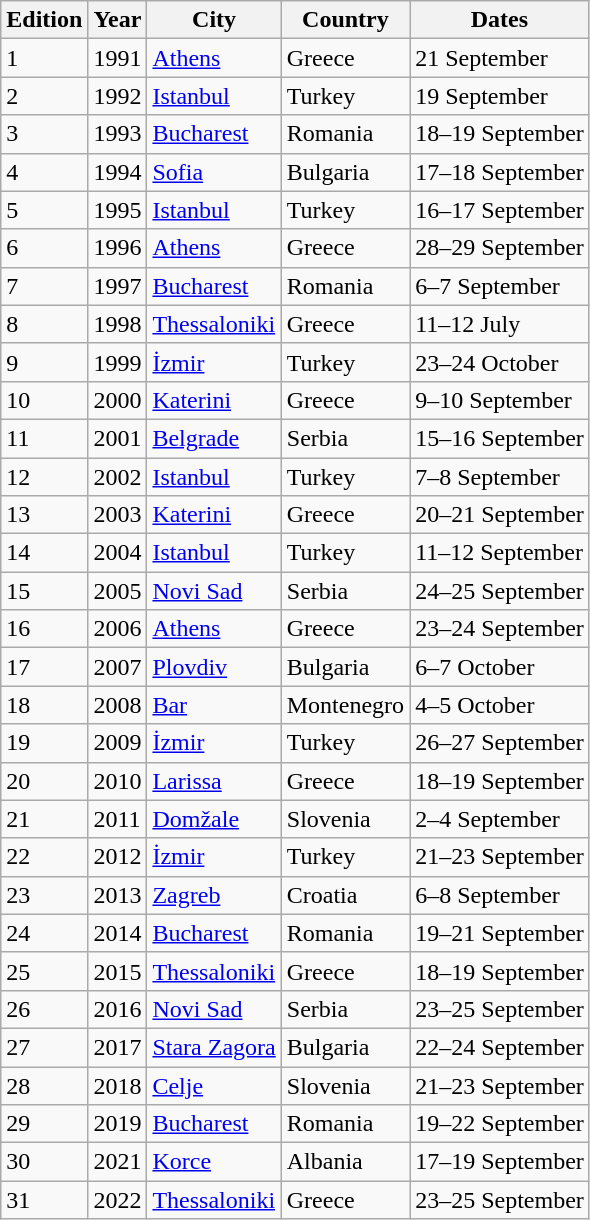<table class="wikitable">
<tr>
<th>Edition</th>
<th>Year</th>
<th>City</th>
<th>Country</th>
<th>Dates</th>
</tr>
<tr>
<td>1</td>
<td>1991</td>
<td><a href='#'>Athens</a></td>
<td>Greece</td>
<td>21 September</td>
</tr>
<tr>
<td>2</td>
<td>1992</td>
<td><a href='#'>Istanbul</a></td>
<td>Turkey</td>
<td>19 September</td>
</tr>
<tr>
<td>3</td>
<td>1993</td>
<td><a href='#'>Bucharest</a></td>
<td>Romania</td>
<td>18–19 September</td>
</tr>
<tr>
<td>4</td>
<td>1994</td>
<td><a href='#'>Sofia</a></td>
<td>Bulgaria</td>
<td>17–18 September</td>
</tr>
<tr>
<td>5</td>
<td>1995</td>
<td><a href='#'>Istanbul</a></td>
<td>Turkey</td>
<td>16–17 September</td>
</tr>
<tr>
<td>6</td>
<td>1996</td>
<td><a href='#'>Athens</a></td>
<td>Greece</td>
<td>28–29 September</td>
</tr>
<tr>
<td>7</td>
<td>1997</td>
<td><a href='#'>Bucharest</a></td>
<td>Romania</td>
<td>6–7 September</td>
</tr>
<tr>
<td>8</td>
<td>1998</td>
<td><a href='#'>Thessaloniki</a></td>
<td>Greece</td>
<td>11–12 July</td>
</tr>
<tr>
<td>9</td>
<td>1999</td>
<td><a href='#'>İzmir</a></td>
<td>Turkey</td>
<td>23–24 October</td>
</tr>
<tr>
<td>10</td>
<td>2000</td>
<td><a href='#'>Katerini</a></td>
<td>Greece</td>
<td>9–10 September</td>
</tr>
<tr>
<td>11</td>
<td>2001</td>
<td><a href='#'>Belgrade</a></td>
<td>Serbia</td>
<td>15–16 September</td>
</tr>
<tr>
<td>12</td>
<td>2002</td>
<td><a href='#'>Istanbul</a></td>
<td>Turkey</td>
<td>7–8 September</td>
</tr>
<tr>
<td>13</td>
<td>2003</td>
<td><a href='#'>Katerini</a></td>
<td>Greece</td>
<td>20–21 September</td>
</tr>
<tr>
<td>14</td>
<td>2004</td>
<td><a href='#'>Istanbul</a></td>
<td>Turkey</td>
<td>11–12 September</td>
</tr>
<tr>
<td>15</td>
<td>2005</td>
<td><a href='#'>Novi Sad</a></td>
<td>Serbia</td>
<td>24–25 September</td>
</tr>
<tr>
<td>16</td>
<td>2006</td>
<td><a href='#'>Athens</a></td>
<td>Greece</td>
<td>23–24 September</td>
</tr>
<tr>
<td>17</td>
<td>2007</td>
<td><a href='#'>Plovdiv</a></td>
<td>Bulgaria</td>
<td>6–7 October</td>
</tr>
<tr>
<td>18</td>
<td>2008</td>
<td><a href='#'>Bar</a></td>
<td>Montenegro</td>
<td>4–5 October</td>
</tr>
<tr>
<td>19</td>
<td>2009</td>
<td><a href='#'>İzmir</a></td>
<td>Turkey</td>
<td>26–27 September</td>
</tr>
<tr>
<td>20</td>
<td>2010</td>
<td><a href='#'>Larissa</a></td>
<td>Greece</td>
<td>18–19 September</td>
</tr>
<tr>
<td>21</td>
<td>2011</td>
<td><a href='#'>Domžale</a></td>
<td>Slovenia</td>
<td>2–4 September</td>
</tr>
<tr>
<td>22</td>
<td>2012</td>
<td><a href='#'>İzmir</a></td>
<td>Turkey</td>
<td>21–23 September</td>
</tr>
<tr>
<td>23</td>
<td>2013</td>
<td><a href='#'>Zagreb</a></td>
<td>Croatia</td>
<td>6–8 September</td>
</tr>
<tr>
<td>24</td>
<td>2014</td>
<td><a href='#'>Bucharest</a></td>
<td>Romania</td>
<td>19–21 September</td>
</tr>
<tr>
<td>25</td>
<td>2015</td>
<td><a href='#'>Thessaloniki</a></td>
<td>Greece</td>
<td>18–19 September</td>
</tr>
<tr>
<td>26</td>
<td>2016</td>
<td><a href='#'>Novi Sad</a></td>
<td>Serbia</td>
<td>23–25 September</td>
</tr>
<tr>
<td>27</td>
<td>2017</td>
<td><a href='#'>Stara Zagora</a></td>
<td>Bulgaria</td>
<td>22–24 September</td>
</tr>
<tr>
<td>28</td>
<td>2018</td>
<td><a href='#'>Celje</a></td>
<td>Slovenia</td>
<td>21–23 September</td>
</tr>
<tr>
<td>29</td>
<td>2019</td>
<td><a href='#'>Bucharest</a></td>
<td>Romania</td>
<td>19–22 September</td>
</tr>
<tr>
<td>30</td>
<td>2021</td>
<td><a href='#'>Korce</a></td>
<td>Albania</td>
<td>17–19 September</td>
</tr>
<tr>
<td>31</td>
<td>2022</td>
<td><a href='#'>Thessaloniki</a></td>
<td>Greece</td>
<td>23–25 September</td>
</tr>
</table>
